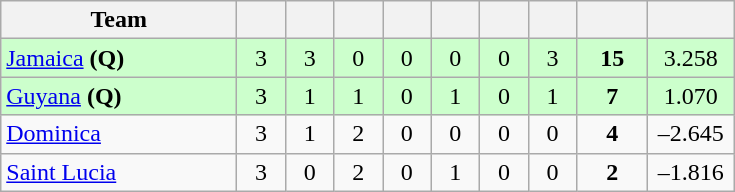<table class="wikitable" style="text-align:center">
<tr>
<th width="150">Team</th>
<th width="25"></th>
<th width="25"></th>
<th width="25"></th>
<th width="25"></th>
<th width="25"></th>
<th width="25"></th>
<th width="25"></th>
<th width="40"></th>
<th width="50"></th>
</tr>
<tr style="background:#cfc">
<td style="text-align:left"><a href='#'>Jamaica</a> <strong>(Q)</strong></td>
<td>3</td>
<td>3</td>
<td>0</td>
<td>0</td>
<td>0</td>
<td>0</td>
<td>3</td>
<td><strong>15</strong></td>
<td>3.258</td>
</tr>
<tr style="background:#cfc">
<td style="text-align:left"><a href='#'>Guyana</a> <strong>(Q)</strong></td>
<td>3</td>
<td>1</td>
<td>1</td>
<td>0</td>
<td>1</td>
<td>0</td>
<td>1</td>
<td><strong>7</strong></td>
<td>1.070</td>
</tr>
<tr>
<td style="text-align:left"><a href='#'>Dominica</a></td>
<td>3</td>
<td>1</td>
<td>2</td>
<td>0</td>
<td>0</td>
<td>0</td>
<td>0</td>
<td><strong>4</strong></td>
<td>–2.645</td>
</tr>
<tr>
<td style="text-align:left"><a href='#'>Saint Lucia</a></td>
<td>3</td>
<td>0</td>
<td>2</td>
<td>0</td>
<td>1</td>
<td>0</td>
<td>0</td>
<td><strong>2</strong></td>
<td>–1.816</td>
</tr>
</table>
